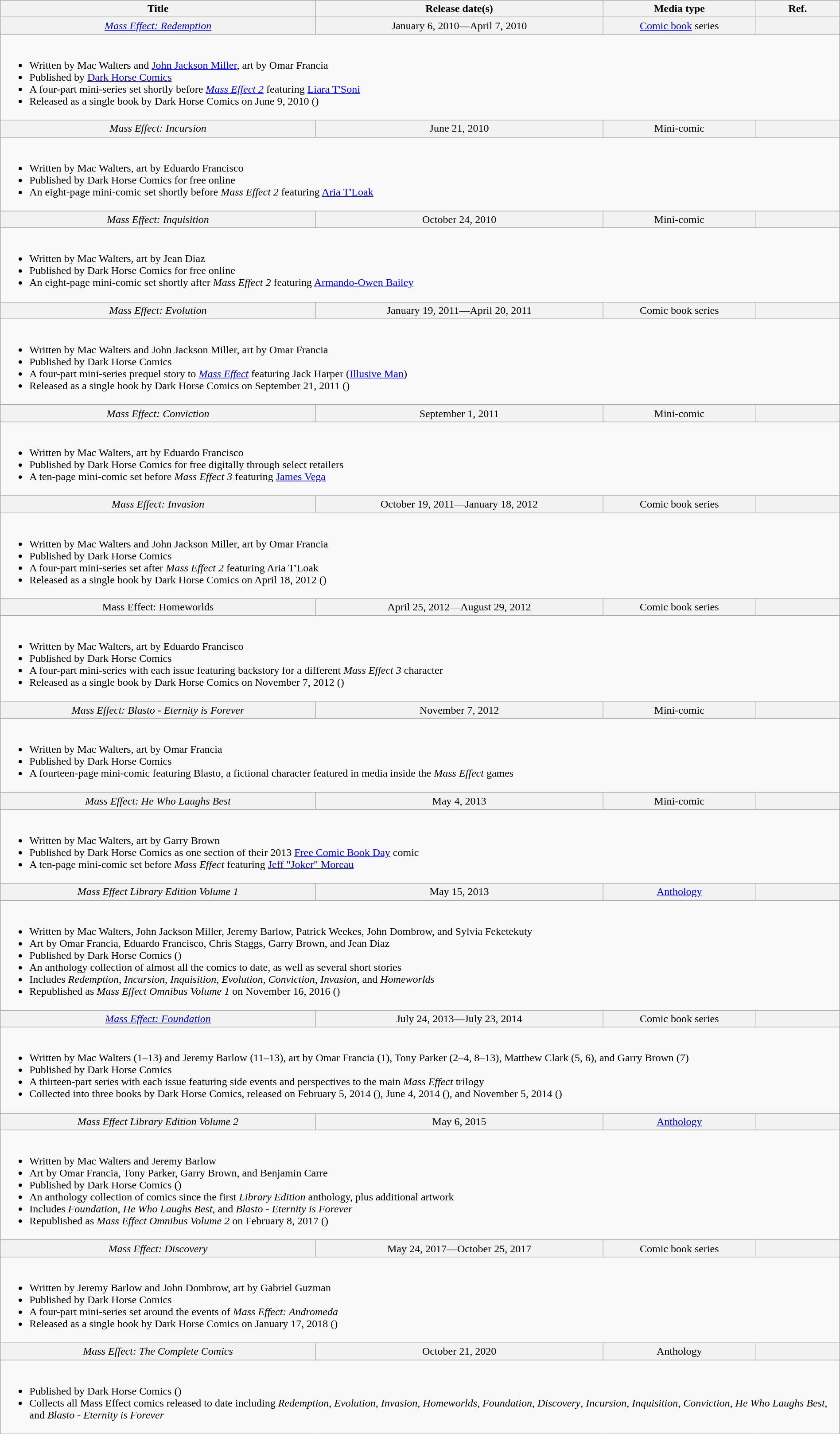<table class="wikitable" width="100%">
<tr style="text-align: center;">
<th scope="col">Title</th>
<th scope="col">Release date(s)</th>
<th scope="col">Media type</th>
<th scope="col" width="10%">Ref.</th>
</tr>
<tr bgcolor="#F2F2F2" align="center">
<th scope="row" style="font-weight:normal;"><em><a href='#'>Mass Effect: Redemption</a></em></th>
<td>January 6, 2010—April 7, 2010</td>
<td><a href='#'>Comic book</a> series</td>
<td></td>
</tr>
<tr>
<td colspan="4"><br><ul><li>Written by Mac Walters and <a href='#'>John Jackson Miller</a>, art by Omar Francia</li><li>Published by <a href='#'>Dark Horse Comics</a></li><li>A four-part mini-series set shortly before <em><a href='#'>Mass Effect 2</a></em> featuring <a href='#'>Liara T'Soni</a></li><li>Released as a single book by Dark Horse Comics on June 9, 2010 ()</li></ul></td>
</tr>
<tr bgcolor="#F2F2F2" align="center">
<th scope="row" style="font-weight:normal;"><em>Mass Effect: Incursion</em></th>
<td>June 21, 2010</td>
<td>Mini-comic</td>
<td></td>
</tr>
<tr>
<td colspan="4"><br><ul><li>Written by Mac Walters, art by Eduardo Francisco</li><li>Published by Dark Horse Comics for free online</li><li>An eight-page mini-comic set shortly before <em>Mass Effect 2</em> featuring <a href='#'>Aria T'Loak</a></li></ul></td>
</tr>
<tr bgcolor="#F2F2F2" align="center">
<th scope="row" style="font-weight:normal;"><em>Mass Effect: Inquisition</em></th>
<td>October 24, 2010</td>
<td>Mini-comic</td>
<td></td>
</tr>
<tr>
<td colspan="4"><br><ul><li>Written by Mac Walters, art by Jean Diaz</li><li>Published by Dark Horse Comics for free online</li><li>An eight-page mini-comic set shortly after <em>Mass Effect 2</em> featuring <a href='#'>Armando-Owen Bailey</a></li></ul></td>
</tr>
<tr bgcolor="#F2F2F2" align="center">
<th scope="row" style="font-weight:normal;"><em>Mass Effect: Evolution</em></th>
<td>January 19, 2011—April 20, 2011</td>
<td>Comic book series</td>
<td></td>
</tr>
<tr>
<td colspan="4"><br><ul><li>Written by Mac Walters and John Jackson Miller, art by Omar Francia</li><li>Published by Dark Horse Comics</li><li>A four-part mini-series prequel story to <em><a href='#'>Mass Effect</a></em> featuring Jack Harper (<a href='#'>Illusive Man</a>)</li><li>Released as a single book by Dark Horse Comics on September 21, 2011 ()</li></ul></td>
</tr>
<tr bgcolor="#F2F2F2" align="center">
<th scope="row" style="font-weight:normal;"><em>Mass Effect: Conviction</em></th>
<td>September 1, 2011</td>
<td>Mini-comic</td>
<td></td>
</tr>
<tr>
<td colspan="4"><br><ul><li>Written by Mac Walters, art by Eduardo Francisco</li><li>Published by Dark Horse Comics for free digitally through select retailers</li><li>A ten-page mini-comic set before <em>Mass Effect 3</em> featuring <a href='#'>James Vega</a></li></ul></td>
</tr>
<tr bgcolor="#F2F2F2" align="center">
<th scope="row" style="font-weight:normal;"><em>Mass Effect: Invasion</em></th>
<td>October 19, 2011—January 18, 2012</td>
<td>Comic book series</td>
<td></td>
</tr>
<tr>
<td colspan="4"><br><ul><li>Written by Mac Walters and John Jackson Miller, art by Omar Francia</li><li>Published by Dark Horse Comics</li><li>A four-part mini-series set after <em>Mass Effect 2</em> featuring Aria T'Loak</li><li>Released as a single book by Dark Horse Comics on April 18, 2012 ()</li></ul></td>
</tr>
<tr bgcolor="#F2F2F2" align="center">
<th scope="row" style="font-weight:normal;">Mass Effect: Homeworlds</th>
<td>April 25, 2012—August 29, 2012</td>
<td>Comic book series</td>
<td></td>
</tr>
<tr>
<td colspan="4"><br><ul><li>Written by Mac Walters, art by Eduardo Francisco</li><li>Published by Dark Horse Comics</li><li>A four-part mini-series with each issue featuring backstory for a different <em>Mass Effect 3</em> character</li><li>Released as a single book by Dark Horse Comics on November 7, 2012 ()</li></ul></td>
</tr>
<tr bgcolor="#F2F2F2" align="center">
<th scope="row" style="font-weight:normal;"><em>Mass Effect: Blasto - Eternity is Forever</em></th>
<td>November 7, 2012</td>
<td>Mini-comic</td>
<td></td>
</tr>
<tr>
<td colspan="4"><br><ul><li>Written by Mac Walters, art by Omar Francia</li><li>Published by Dark Horse Comics</li><li>A fourteen-page mini-comic featuring Blasto, a fictional character featured in media inside the <em>Mass Effect</em> games</li></ul></td>
</tr>
<tr bgcolor="#F2F2F2" align="center">
<th scope="row" style="font-weight:normal;"><em>Mass Effect: He Who Laughs Best</em></th>
<td>May 4, 2013</td>
<td>Mini-comic</td>
<td></td>
</tr>
<tr>
<td colspan="4"><br><ul><li>Written by Mac Walters, art by Garry Brown</li><li>Published by Dark Horse Comics as one section of their 2013 <a href='#'>Free Comic Book Day</a> comic</li><li>A ten-page mini-comic set before <em>Mass Effect</em> featuring <a href='#'>Jeff "Joker" Moreau</a></li></ul></td>
</tr>
<tr bgcolor="#F2F2F2" align="center">
<th scope="row" style="font-weight:normal;"><em>Mass Effect Library Edition Volume 1</em></th>
<td>May 15, 2013</td>
<td><a href='#'>Anthology</a></td>
<td></td>
</tr>
<tr>
<td colspan="4"><br><ul><li>Written by Mac Walters, John Jackson Miller, Jeremy Barlow, Patrick Weekes, John Dombrow, and Sylvia Feketekuty</li><li>Art by Omar Francia, Eduardo Francisco, Chris Staggs, Garry Brown, and Jean Diaz</li><li>Published by Dark Horse Comics ()</li><li>An anthology collection of almost all the comics to date, as well as several short stories</li><li>Includes <em>Redemption</em>, <em>Incursion</em>, <em>Inquisition</em>, <em>Evolution</em>, <em>Conviction</em>, <em>Invasion</em>, and <em>Homeworlds</em></li><li>Republished as <em>Mass Effect Omnibus Volume 1</em> on November 16, 2016 ()</li></ul></td>
</tr>
<tr bgcolor="#F2F2F2" align="center">
<th scope="row" style="font-weight:normal;"><em><a href='#'>Mass Effect: Foundation</a></em></th>
<td>July 24, 2013—July 23, 2014</td>
<td>Comic book series</td>
<td></td>
</tr>
<tr>
<td colspan="4"><br><ul><li>Written by Mac Walters (1–13) and Jeremy Barlow (11–13), art by Omar Francia (1), Tony Parker (2–4, 8–13), Matthew Clark (5, 6), and Garry Brown (7)</li><li>Published by Dark Horse Comics</li><li>A thirteen-part series with each issue featuring side events and perspectives to the main <em>Mass Effect</em> trilogy</li><li>Collected into three books by Dark Horse Comics, released on February 5, 2014 (), June 4, 2014 (), and November 5, 2014 ()</li></ul></td>
</tr>
<tr bgcolor="#F2F2F2" align="center">
<th scope="row" style="font-weight:normal;"><em>Mass Effect Library Edition Volume 2</em></th>
<td>May 6, 2015</td>
<td><a href='#'>Anthology</a></td>
<td></td>
</tr>
<tr>
<td colspan="4"><br><ul><li>Written by Mac Walters and Jeremy Barlow</li><li>Art by Omar Francia, Tony Parker, Garry Brown, and Benjamin Carre</li><li>Published by Dark Horse Comics ()</li><li>An anthology collection of comics since the first <em>Library Edition</em> anthology, plus additional artwork</li><li>Includes <em>Foundation</em>, <em>He Who Laughs Best</em>, and <em>Blasto - Eternity is Forever</em></li><li>Republished as <em>Mass Effect Omnibus Volume 2</em> on February 8, 2017 ()</li></ul></td>
</tr>
<tr bgcolor="#F2F2F2" align="center">
<th scope="row" style="font-weight:normal;"><em>Mass Effect: Discovery</em></th>
<td>May 24, 2017—October 25, 2017</td>
<td>Comic book series</td>
<td></td>
</tr>
<tr>
<td colspan="4"><br><ul><li>Written by Jeremy Barlow and John Dombrow, art by Gabriel Guzman</li><li>Published by Dark Horse Comics</li><li>A four-part mini-series set around the events of <em>Mass Effect: Andromeda</em></li><li>Released as a single book by Dark Horse Comics on January 17, 2018 ()</li></ul></td>
</tr>
<tr bgcolor="#F2F2F2" align="center">
<th scope="row" style="font-weight:normal;"><em>Mass Effect: The Complete Comics</em></th>
<td>October 21, 2020</td>
<td>Anthology</td>
<td></td>
</tr>
<tr>
<td colspan="4"><br><ul><li>Published by Dark Horse Comics ()</li><li>Collects all Mass Effect comics released to date including <em>Redemption</em>, <em>Evolution</em>, <em>Invasion</em>, <em>Homeworlds</em>, <em>Foundation</em>, <em>Discovery</em>, <em>Incursion</em>, <em>Inquisition</em>, <em>Conviction</em>, <em>He Who Laughs Best</em>, and <em>Blasto - Eternity is Forever</em></li></ul></td>
</tr>
</table>
